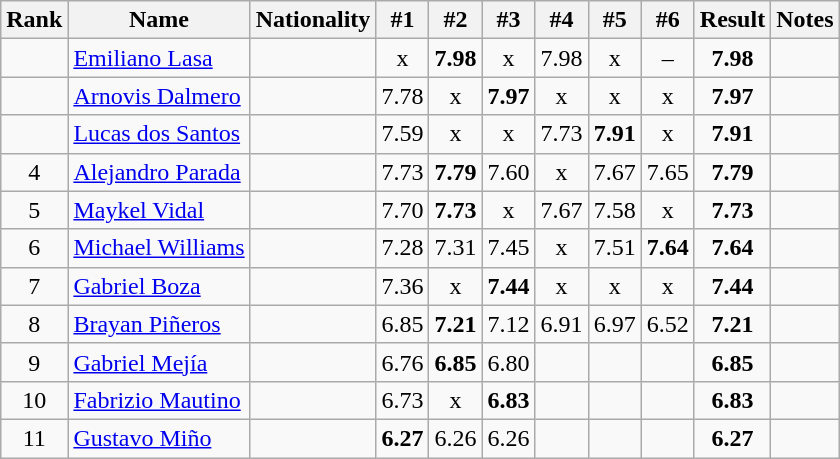<table class="wikitable sortable" style="text-align:center">
<tr>
<th>Rank</th>
<th>Name</th>
<th>Nationality</th>
<th>#1</th>
<th>#2</th>
<th>#3</th>
<th>#4</th>
<th>#5</th>
<th>#6</th>
<th>Result</th>
<th>Notes</th>
</tr>
<tr>
<td></td>
<td align=left><a href='#'>Emiliano Lasa</a></td>
<td align=left></td>
<td>x</td>
<td><strong>7.98</strong></td>
<td>x</td>
<td>7.98</td>
<td>x</td>
<td>–</td>
<td><strong>7.98</strong></td>
<td></td>
</tr>
<tr>
<td></td>
<td align=left><a href='#'>Arnovis Dalmero</a></td>
<td align=left></td>
<td>7.78</td>
<td>x</td>
<td><strong>7.97</strong></td>
<td>x</td>
<td>x</td>
<td>x</td>
<td><strong>7.97</strong></td>
<td></td>
</tr>
<tr>
<td></td>
<td align=left><a href='#'>Lucas dos Santos</a></td>
<td align=left></td>
<td>7.59</td>
<td>x</td>
<td>x</td>
<td>7.73</td>
<td><strong>7.91</strong></td>
<td>x</td>
<td><strong>7.91</strong></td>
<td></td>
</tr>
<tr>
<td>4</td>
<td align=left><a href='#'>Alejandro Parada</a></td>
<td align=left></td>
<td>7.73</td>
<td><strong>7.79</strong></td>
<td>7.60</td>
<td>x</td>
<td>7.67</td>
<td>7.65</td>
<td><strong>7.79</strong></td>
<td></td>
</tr>
<tr>
<td>5</td>
<td align=left><a href='#'>Maykel Vidal</a></td>
<td align=left></td>
<td>7.70</td>
<td><strong>7.73</strong></td>
<td>x</td>
<td>7.67</td>
<td>7.58</td>
<td>x</td>
<td><strong>7.73</strong></td>
<td></td>
</tr>
<tr>
<td>6</td>
<td align=left><a href='#'>Michael Williams</a></td>
<td align=left></td>
<td>7.28</td>
<td>7.31</td>
<td>7.45</td>
<td>x</td>
<td>7.51</td>
<td><strong>7.64</strong></td>
<td><strong>7.64</strong></td>
<td></td>
</tr>
<tr>
<td>7</td>
<td align=left><a href='#'>Gabriel Boza</a></td>
<td align=left></td>
<td>7.36</td>
<td>x</td>
<td><strong>7.44</strong></td>
<td>x</td>
<td>x</td>
<td>x</td>
<td><strong>7.44</strong></td>
<td></td>
</tr>
<tr>
<td>8</td>
<td align=left><a href='#'>Brayan Piñeros</a></td>
<td align=left></td>
<td>6.85</td>
<td><strong>7.21</strong></td>
<td>7.12</td>
<td>6.91</td>
<td>6.97</td>
<td>6.52</td>
<td><strong>7.21</strong></td>
<td></td>
</tr>
<tr>
<td>9</td>
<td align=left><a href='#'>Gabriel Mejía</a></td>
<td align=left></td>
<td>6.76</td>
<td><strong>6.85</strong></td>
<td>6.80</td>
<td></td>
<td></td>
<td></td>
<td><strong>6.85</strong></td>
<td></td>
</tr>
<tr>
<td>10</td>
<td align=left><a href='#'>Fabrizio Mautino</a></td>
<td align=left></td>
<td>6.73</td>
<td>x</td>
<td><strong>6.83</strong></td>
<td></td>
<td></td>
<td></td>
<td><strong>6.83</strong></td>
<td></td>
</tr>
<tr>
<td>11</td>
<td align=left><a href='#'>Gustavo Miño</a></td>
<td align=left></td>
<td><strong>6.27</strong></td>
<td>6.26</td>
<td>6.26</td>
<td></td>
<td></td>
<td></td>
<td><strong>6.27</strong></td>
<td></td>
</tr>
</table>
